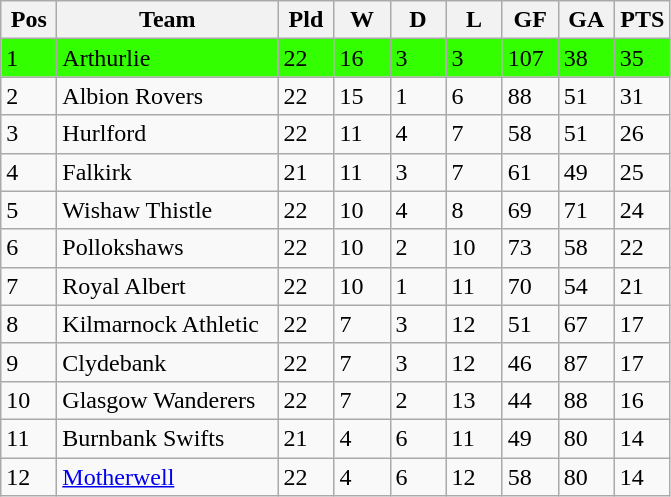<table class="wikitable" style="text–align: center;">
<tr>
<th width=30>Pos</th>
<th width=140>Team</th>
<th width=30>Pld</th>
<th width=30>W</th>
<th width=30>D</th>
<th width=30>L</th>
<th width=30>GF</th>
<th width=30>GA</th>
<th width=30>PTS</th>
</tr>
<tr style="background:#33FF00;">
<td>1</td>
<td>Arthurlie</td>
<td>22</td>
<td>16</td>
<td>3</td>
<td>3</td>
<td>107</td>
<td>38</td>
<td>35</td>
</tr>
<tr>
<td>2</td>
<td>Albion Rovers</td>
<td>22</td>
<td>15</td>
<td>1</td>
<td>6</td>
<td>88</td>
<td>51</td>
<td>31</td>
</tr>
<tr>
<td>3</td>
<td>Hurlford</td>
<td>22</td>
<td>11</td>
<td>4</td>
<td>7</td>
<td>58</td>
<td>51</td>
<td>26</td>
</tr>
<tr>
<td>4</td>
<td>Falkirk</td>
<td>21</td>
<td>11</td>
<td>3</td>
<td>7</td>
<td>61</td>
<td>49</td>
<td>25</td>
</tr>
<tr>
<td>5</td>
<td>Wishaw Thistle</td>
<td>22</td>
<td>10</td>
<td>4</td>
<td>8</td>
<td>69</td>
<td>71</td>
<td>24</td>
</tr>
<tr>
<td>6</td>
<td>Pollokshaws</td>
<td>22</td>
<td>10</td>
<td>2</td>
<td>10</td>
<td>73</td>
<td>58</td>
<td>22</td>
</tr>
<tr>
<td>7</td>
<td>Royal Albert</td>
<td>22</td>
<td>10</td>
<td>1</td>
<td>11</td>
<td>70</td>
<td>54</td>
<td>21</td>
</tr>
<tr>
<td>8</td>
<td>Kilmarnock Athletic</td>
<td>22</td>
<td>7</td>
<td>3</td>
<td>12</td>
<td>51</td>
<td>67</td>
<td>17</td>
</tr>
<tr>
<td>9</td>
<td>Clydebank</td>
<td>22</td>
<td>7</td>
<td>3</td>
<td>12</td>
<td>46</td>
<td>87</td>
<td>17</td>
</tr>
<tr>
<td>10</td>
<td>Glasgow Wanderers</td>
<td>22</td>
<td>7</td>
<td>2</td>
<td>13</td>
<td>44</td>
<td>88</td>
<td>16</td>
</tr>
<tr>
<td>11</td>
<td>Burnbank Swifts</td>
<td>21</td>
<td>4</td>
<td>6</td>
<td>11</td>
<td>49</td>
<td>80</td>
<td>14</td>
</tr>
<tr>
<td>12</td>
<td><a href='#'>Motherwell</a></td>
<td>22</td>
<td>4</td>
<td>6</td>
<td>12</td>
<td>58</td>
<td>80</td>
<td>14</td>
</tr>
</table>
